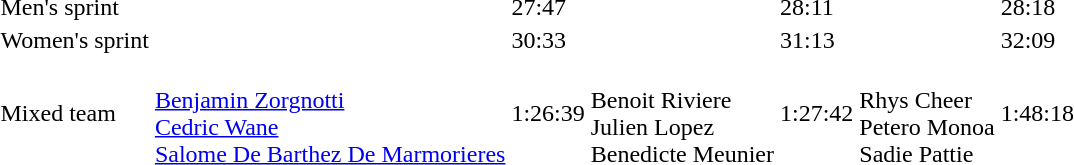<table>
<tr>
<td>Men's sprint</td>
<td></td>
<td>27:47</td>
<td></td>
<td>28:11</td>
<td></td>
<td>28:18</td>
</tr>
<tr>
<td>Women's sprint</td>
<td></td>
<td>30:33</td>
<td></td>
<td>31:13</td>
<td></td>
<td>32:09</td>
</tr>
<tr>
<td>Mixed team</td>
<td><br><a href='#'>Benjamin Zorgnotti</a><br><a href='#'>Cedric Wane</a><br><a href='#'>Salome De Barthez De Marmorieres</a></td>
<td>1:26:39</td>
<td><br>Benoit Riviere<br>Julien Lopez<br>Benedicte Meunier</td>
<td>1:27:42</td>
<td><br>Rhys Cheer<br>Petero Monoa<br>Sadie Pattie</td>
<td>1:48:18</td>
</tr>
</table>
